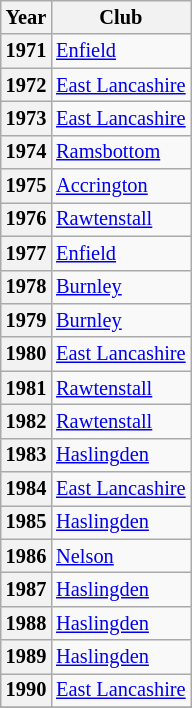<table class="wikitable" style="font-size:85%">
<tr>
<th>Year</th>
<th>Club</th>
</tr>
<tr>
<th scope="row">1971</th>
<td><a href='#'>Enfield</a></td>
</tr>
<tr>
<th scope="row">1972</th>
<td><a href='#'>East Lancashire</a></td>
</tr>
<tr>
<th scope="row">1973</th>
<td><a href='#'>East Lancashire</a></td>
</tr>
<tr>
<th scope="row">1974</th>
<td><a href='#'>Ramsbottom</a></td>
</tr>
<tr>
<th scope="row">1975</th>
<td><a href='#'>Accrington</a></td>
</tr>
<tr>
<th scope="row">1976</th>
<td><a href='#'>Rawtenstall</a></td>
</tr>
<tr>
<th scope="row">1977</th>
<td><a href='#'>Enfield</a></td>
</tr>
<tr>
<th scope="row">1978</th>
<td><a href='#'>Burnley</a></td>
</tr>
<tr>
<th scope="row">1979</th>
<td><a href='#'>Burnley</a></td>
</tr>
<tr>
<th scope="row">1980</th>
<td><a href='#'>East Lancashire</a></td>
</tr>
<tr>
<th scope="row">1981</th>
<td><a href='#'>Rawtenstall</a></td>
</tr>
<tr>
<th scope="row">1982</th>
<td><a href='#'>Rawtenstall</a></td>
</tr>
<tr>
<th scope="row">1983</th>
<td><a href='#'>Haslingden</a></td>
</tr>
<tr>
<th scope="row">1984</th>
<td><a href='#'>East Lancashire</a></td>
</tr>
<tr>
<th scope="row">1985</th>
<td><a href='#'>Haslingden</a></td>
</tr>
<tr>
<th scope="row">1986</th>
<td><a href='#'>Nelson</a></td>
</tr>
<tr>
<th scope="row">1987</th>
<td><a href='#'>Haslingden</a></td>
</tr>
<tr>
<th scope="row">1988</th>
<td><a href='#'>Haslingden</a></td>
</tr>
<tr>
<th scope="row">1989</th>
<td><a href='#'>Haslingden</a></td>
</tr>
<tr>
<th scope="row">1990</th>
<td><a href='#'>East Lancashire</a></td>
</tr>
<tr>
</tr>
</table>
